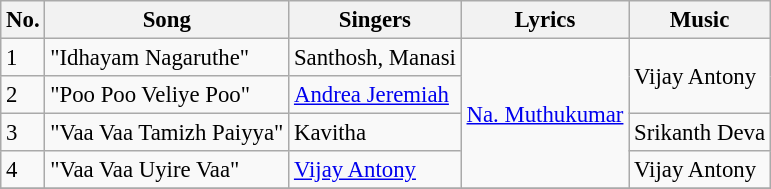<table class="wikitable" style="font-size:95%;">
<tr>
<th>No.</th>
<th>Song</th>
<th>Singers</th>
<th>Lyrics</th>
<th>Music</th>
</tr>
<tr>
<td>1</td>
<td>"Idhayam Nagaruthe"</td>
<td>Santhosh, Manasi</td>
<td rowspan=4><a href='#'>Na. Muthukumar</a></td>
<td rowspan=2>Vijay Antony</td>
</tr>
<tr>
<td>2</td>
<td>"Poo Poo Veliye Poo"</td>
<td><a href='#'>Andrea Jeremiah</a></td>
</tr>
<tr>
<td>3</td>
<td>"Vaa Vaa Tamizh Paiyya"</td>
<td>Kavitha</td>
<td>Srikanth Deva</td>
</tr>
<tr>
<td>4</td>
<td>"Vaa Vaa Uyire Vaa"</td>
<td><a href='#'>Vijay Antony</a></td>
<td>Vijay Antony</td>
</tr>
<tr>
</tr>
</table>
